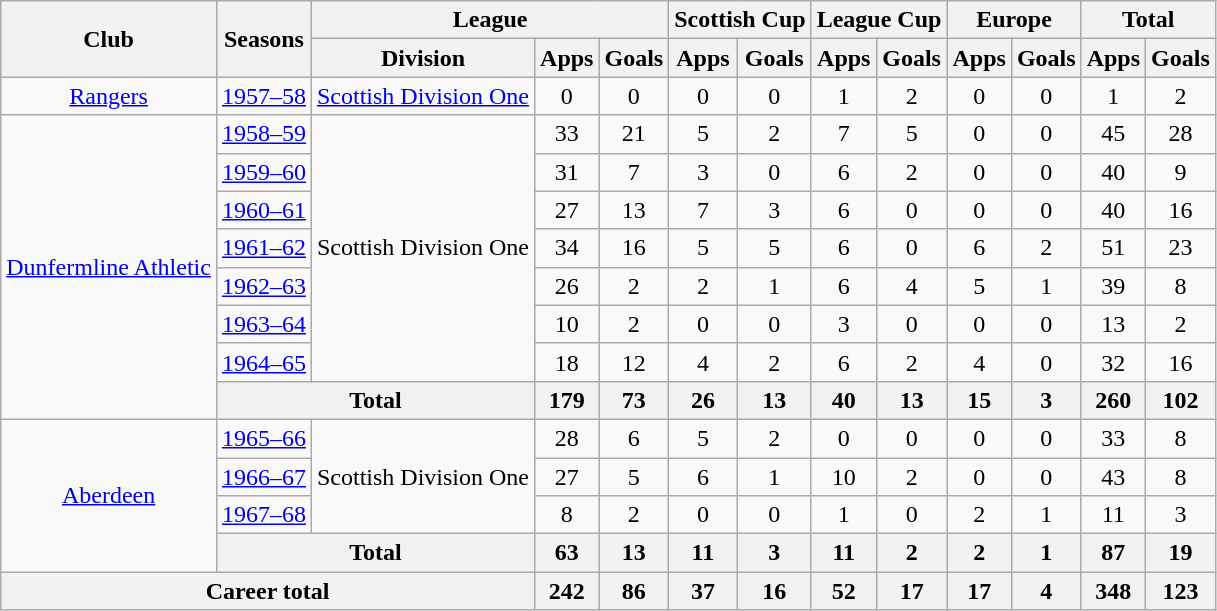<table class="wikitable" style="text-align:center">
<tr>
<th rowspan="2">Club</th>
<th rowspan="2">Seasons</th>
<th colspan="3">League</th>
<th colspan="2">Scottish Cup</th>
<th colspan="2">League Cup</th>
<th colspan="2">Europe</th>
<th colspan="2">Total</th>
</tr>
<tr>
<th>Division</th>
<th>Apps</th>
<th>Goals</th>
<th>Apps</th>
<th>Goals</th>
<th>Apps</th>
<th>Goals</th>
<th>Apps</th>
<th>Goals</th>
<th>Apps</th>
<th>Goals</th>
</tr>
<tr>
<td><a href='#'>Rangers</a></td>
<td><a href='#'>1957–58</a></td>
<td><a href='#'>Scottish Division One</a></td>
<td>0</td>
<td>0</td>
<td>0</td>
<td>0</td>
<td>1</td>
<td>2</td>
<td>0</td>
<td>0</td>
<td>1</td>
<td>2</td>
</tr>
<tr>
<td rowspan="8"><a href='#'>Dunfermline Athletic</a></td>
<td><a href='#'>1958–59</a></td>
<td rowspan="7">Scottish Division One</td>
<td>33</td>
<td>21</td>
<td>5</td>
<td>2</td>
<td>7</td>
<td>5</td>
<td>0</td>
<td>0</td>
<td>45</td>
<td>28</td>
</tr>
<tr>
<td><a href='#'>1959–60</a></td>
<td>31</td>
<td>7</td>
<td>3</td>
<td>0</td>
<td>6</td>
<td>2</td>
<td>0</td>
<td>0</td>
<td>40</td>
<td>9</td>
</tr>
<tr>
<td><a href='#'>1960–61</a></td>
<td>27</td>
<td>13</td>
<td>7</td>
<td>3</td>
<td>6</td>
<td>0</td>
<td>0</td>
<td>0</td>
<td>40</td>
<td>16</td>
</tr>
<tr>
<td><a href='#'>1961–62</a></td>
<td>34</td>
<td>16</td>
<td>5</td>
<td>5</td>
<td>6</td>
<td>0</td>
<td>6</td>
<td>2</td>
<td>51</td>
<td>23</td>
</tr>
<tr>
<td><a href='#'>1962–63</a></td>
<td>26</td>
<td>2</td>
<td>2</td>
<td>1</td>
<td>6</td>
<td>4</td>
<td>5</td>
<td>1</td>
<td>39</td>
<td>8</td>
</tr>
<tr>
<td><a href='#'>1963–64</a></td>
<td>10</td>
<td>2</td>
<td>0</td>
<td>0</td>
<td>3</td>
<td>0</td>
<td>0</td>
<td>0</td>
<td>13</td>
<td>2</td>
</tr>
<tr>
<td><a href='#'>1964–65</a></td>
<td>18</td>
<td>12</td>
<td>4</td>
<td>2</td>
<td>6</td>
<td>2</td>
<td>4</td>
<td>0</td>
<td>32</td>
<td>16</td>
</tr>
<tr>
<th colspan="2">Total</th>
<th>179</th>
<th>73</th>
<th>26</th>
<th>13</th>
<th>40</th>
<th>13</th>
<th>15</th>
<th>3</th>
<th>260</th>
<th>102</th>
</tr>
<tr>
<td rowspan="4"><a href='#'>Aberdeen</a></td>
<td><a href='#'>1965–66</a></td>
<td rowspan="3">Scottish Division One</td>
<td>28</td>
<td>6</td>
<td>5</td>
<td>2</td>
<td>0</td>
<td>0</td>
<td>0</td>
<td>0</td>
<td>33</td>
<td>8</td>
</tr>
<tr>
<td><a href='#'>1966–67</a></td>
<td>27</td>
<td>5</td>
<td>6</td>
<td>1</td>
<td>10</td>
<td>2</td>
<td>0</td>
<td>0</td>
<td>43</td>
<td>8</td>
</tr>
<tr>
<td><a href='#'>1967–68</a></td>
<td>8</td>
<td>2</td>
<td>0</td>
<td>0</td>
<td>1</td>
<td>0</td>
<td>2</td>
<td>1</td>
<td>11</td>
<td>3</td>
</tr>
<tr>
<th colspan="2">Total</th>
<th>63</th>
<th>13</th>
<th>11</th>
<th>3</th>
<th>11</th>
<th>2</th>
<th>2</th>
<th>1</th>
<th>87</th>
<th>19</th>
</tr>
<tr>
<th colspan="3">Career total</th>
<th>242</th>
<th>86</th>
<th>37</th>
<th>16</th>
<th>52</th>
<th>17</th>
<th>17</th>
<th>4</th>
<th>348</th>
<th>123</th>
</tr>
</table>
